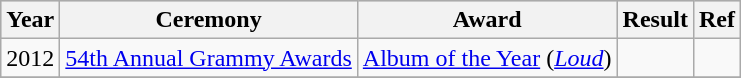<table class="wikitable">
<tr style="background:#ccc; text-align:center;">
<th scope="col">Year</th>
<th scope="col">Ceremony</th>
<th scope="col">Award</th>
<th scope="col">Result</th>
<th scope="col">Ref</th>
</tr>
<tr>
<td>2012</td>
<td><a href='#'>54th Annual Grammy Awards</a></td>
<td><a href='#'>Album of the Year</a> (<em><a href='#'>Loud</a></em>)</td>
<td></td>
<td></td>
</tr>
<tr>
</tr>
</table>
